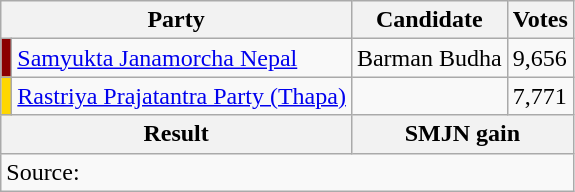<table class="wikitable">
<tr>
<th colspan="2">Party</th>
<th>Candidate</th>
<th>Votes</th>
</tr>
<tr>
<td style="background-color:darkred"></td>
<td><a href='#'>Samyukta Janamorcha Nepal</a></td>
<td>Barman Budha</td>
<td>9,656</td>
</tr>
<tr>
<td style="background-color:gold"></td>
<td><a href='#'>Rastriya Prajatantra Party (Thapa)</a></td>
<td></td>
<td>7,771</td>
</tr>
<tr>
<th colspan="2">Result</th>
<th colspan="2">SMJN gain</th>
</tr>
<tr>
<td colspan="4">Source: </td>
</tr>
</table>
